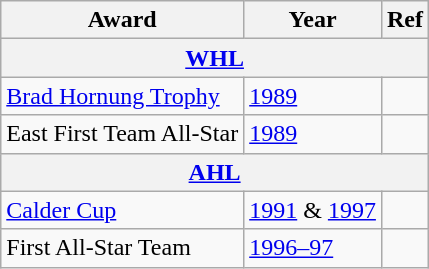<table class="wikitable">
<tr>
<th>Award</th>
<th>Year</th>
<th>Ref</th>
</tr>
<tr>
<th colspan="3"><a href='#'>WHL</a></th>
</tr>
<tr>
<td><a href='#'>Brad Hornung Trophy</a></td>
<td><a href='#'>1989</a></td>
<td></td>
</tr>
<tr>
<td>East First Team All-Star</td>
<td><a href='#'>1989</a></td>
<td></td>
</tr>
<tr>
<th colspan="3"><a href='#'>AHL</a></th>
</tr>
<tr>
<td><a href='#'>Calder Cup</a></td>
<td><a href='#'>1991</a> & <a href='#'>1997</a></td>
<td></td>
</tr>
<tr>
<td>First All-Star Team</td>
<td><a href='#'>1996–97</a></td>
<td></td>
</tr>
</table>
